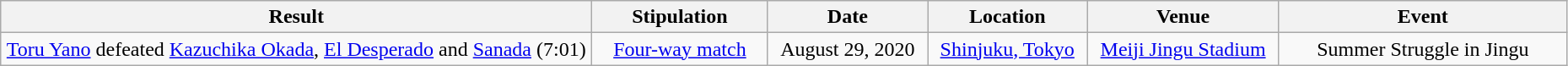<table class="wikitable sortable" width=98% style="text-align:center;">
<tr>
<th width=37%>Result</th>
<th width=11%>Stipulation</th>
<th width=10%>Date</th>
<th width=10%>Location</th>
<th width=12%>Venue</th>
<th width=18%>Event</th>
</tr>
<tr>
<td><a href='#'>Toru Yano</a> defeated <a href='#'>Kazuchika Okada</a>, <a href='#'>El Desperado</a> and <a href='#'>Sanada</a> (7:01)</td>
<td><a href='#'>Four-way match</a></td>
<td>August 29, 2020</td>
<td><a href='#'>Shinjuku, Tokyo</a></td>
<td><a href='#'>Meiji Jingu Stadium</a></td>
<td>Summer Struggle in Jingu</td>
</tr>
</table>
